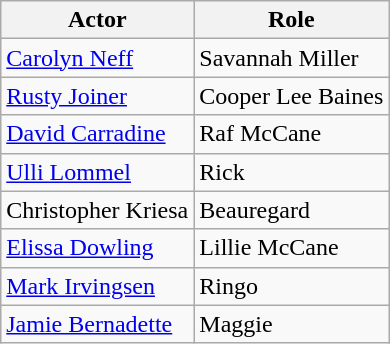<table class="wikitable">
<tr>
<th>Actor</th>
<th>Role</th>
</tr>
<tr>
<td><a href='#'>Carolyn Neff</a></td>
<td>Savannah Miller</td>
</tr>
<tr>
<td><a href='#'>Rusty Joiner</a></td>
<td>Cooper Lee Baines</td>
</tr>
<tr>
<td><a href='#'>David Carradine</a></td>
<td>Raf McCane</td>
</tr>
<tr>
<td><a href='#'>Ulli Lommel</a></td>
<td>Rick</td>
</tr>
<tr>
<td>Christopher Kriesa</td>
<td>Beauregard</td>
</tr>
<tr>
<td><a href='#'>Elissa Dowling</a></td>
<td>Lillie McCane</td>
</tr>
<tr>
<td><a href='#'>Mark Irvingsen</a></td>
<td>Ringo</td>
</tr>
<tr>
<td><a href='#'>Jamie Bernadette</a></td>
<td>Maggie</td>
</tr>
</table>
